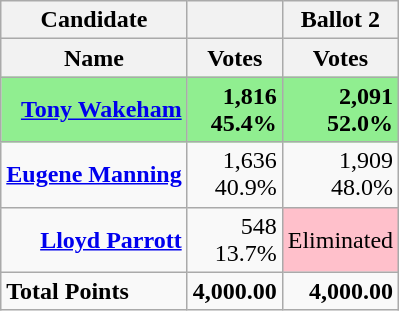<table class="wikitable">
<tr>
<th>Candidate</th>
<th></th>
<th colspan = "1">Ballot 2</th>
</tr>
<tr>
<th>Name</th>
<th width = "50">Votes</th>
<th width = "50">Votes</th>
</tr>
<tr style="text-align:right;background:lightgreen;">
<td><strong><a href='#'>Tony Wakeham</a></strong></td>
<td><strong>1,816<br>45.4%</strong></td>
<td><strong>2,091<br>52.0%</strong></td>
</tr>
<tr style="text-align:right;">
<td><strong><a href='#'>Eugene Manning</a></strong></td>
<td>1,636<br>40.9%</td>
<td>1,909<br>48.0%</td>
</tr>
<tr style="text-align:right;">
<td><strong><a href='#'>Lloyd Parrott</a></strong></td>
<td>548<br>13.7%</td>
<td style="text-align:center; background:pink" colspan=1>Eliminated</td>
</tr>
<tr style="text-align:right;">
<td style="text-align:left;"><strong>Total Points</strong></td>
<td><strong>4,000.00</strong></td>
<td><strong>4,000.00</strong></td>
</tr>
</table>
